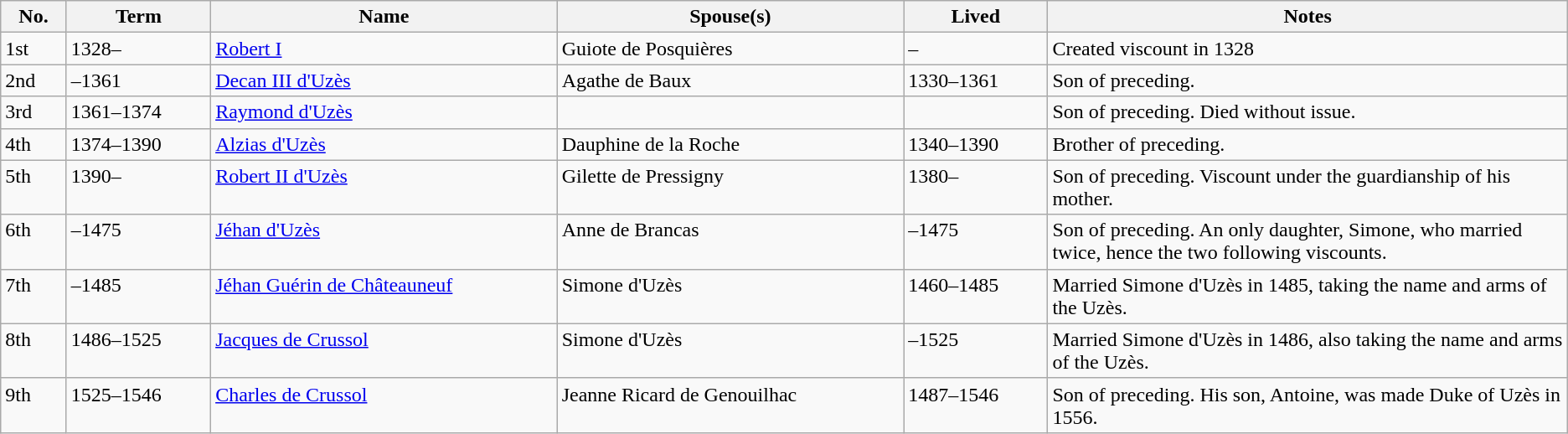<table class="wikitable">
<tr>
<th width="02%">No.</th>
<th width="05%">Term</th>
<th width="12%">Name</th>
<th width="12%">Spouse(s)</th>
<th width="05%">Lived</th>
<th width="18%">Notes</th>
</tr>
<tr valign="top">
<td>1st</td>
<td>1328–</td>
<td><a href='#'>Robert I</a></td>
<td>Guiote de Posquières</td>
<td>–</td>
<td>Created viscount in 1328</td>
</tr>
<tr valign="top">
<td>2nd</td>
<td>–1361</td>
<td><a href='#'>Decan III d'Uzès</a></td>
<td>Agathe de Baux</td>
<td>1330–1361</td>
<td>Son of preceding.</td>
</tr>
<tr valign="top">
<td>3rd</td>
<td>1361–1374</td>
<td><a href='#'>Raymond d'Uzès</a></td>
<td></td>
<td></td>
<td>Son of preceding. Died without issue.</td>
</tr>
<tr valign="top">
<td>4th</td>
<td>1374–1390</td>
<td><a href='#'>Alzias d'Uzès</a></td>
<td>Dauphine de la Roche</td>
<td>1340–1390</td>
<td>Brother of preceding.</td>
</tr>
<tr valign="top">
<td>5th</td>
<td>1390–</td>
<td><a href='#'>Robert II d'Uzès</a></td>
<td>Gilette de Pressigny</td>
<td>1380–</td>
<td>Son of preceding. Viscount under the guardianship of his mother.</td>
</tr>
<tr valign="top">
<td>6th</td>
<td>–1475</td>
<td><a href='#'>Jéhan d'Uzès</a></td>
<td>Anne de Brancas</td>
<td>–1475</td>
<td>Son of preceding. An only daughter, Simone, who married twice, hence the two following viscounts.</td>
</tr>
<tr valign="top">
<td>7th</td>
<td>–1485</td>
<td><a href='#'>Jéhan Guérin de Châteauneuf</a></td>
<td>Simone d'Uzès</td>
<td>1460–1485</td>
<td>Married Simone d'Uzès in 1485, taking the name and arms of the Uzès.</td>
</tr>
<tr valign="top">
<td>8th</td>
<td>1486–1525</td>
<td><a href='#'>Jacques de Crussol</a></td>
<td>Simone d'Uzès</td>
<td>–1525</td>
<td>Married Simone d'Uzès in 1486, also taking the name and arms of the Uzès.</td>
</tr>
<tr valign="top">
<td>9th</td>
<td>1525–1546</td>
<td><a href='#'>Charles de Crussol</a></td>
<td>Jeanne Ricard de Genouilhac</td>
<td>1487–1546</td>
<td>Son of preceding. His son, Antoine, was made Duke of Uzès in 1556.</td>
</tr>
</table>
